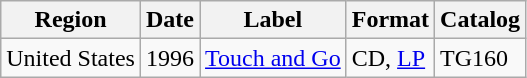<table class="wikitable">
<tr>
<th>Region</th>
<th>Date</th>
<th>Label</th>
<th>Format</th>
<th>Catalog</th>
</tr>
<tr>
<td>United States</td>
<td>1996</td>
<td><a href='#'>Touch and Go</a></td>
<td>CD, <a href='#'>LP</a></td>
<td>TG160</td>
</tr>
</table>
